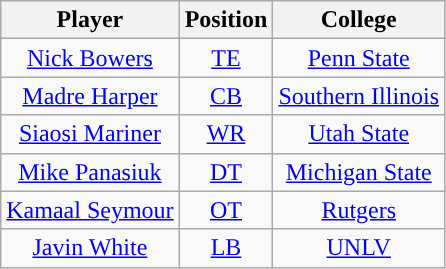<table class="wikitable" style="text-align:center">
<tr>
<th>Player</th>
<th>Position</th>
<th>College</th>
</tr>
<tr>
<td><a href='#'>Nick Bowers</a></td>
<td><a href='#'>TE</a></td>
<td><a href='#'>Penn State</a></td>
</tr>
<tr>
<td><a href='#'>Madre Harper</a></td>
<td><a href='#'>CB</a></td>
<td><a href='#'>Southern Illinois</a></td>
</tr>
<tr>
<td><a href='#'>Siaosi Mariner</a></td>
<td><a href='#'>WR</a></td>
<td><a href='#'>Utah State</a></td>
</tr>
<tr>
<td><a href='#'>Mike Panasiuk</a></td>
<td><a href='#'>DT</a></td>
<td><a href='#'>Michigan State</a></td>
</tr>
<tr>
<td><a href='#'>Kamaal Seymour</a></td>
<td><a href='#'>OT</a></td>
<td><a href='#'>Rutgers</a></td>
</tr>
<tr>
<td><a href='#'>Javin White</a></td>
<td><a href='#'>LB</a></td>
<td><a href='#'>UNLV</a></td>
</tr>
</table>
